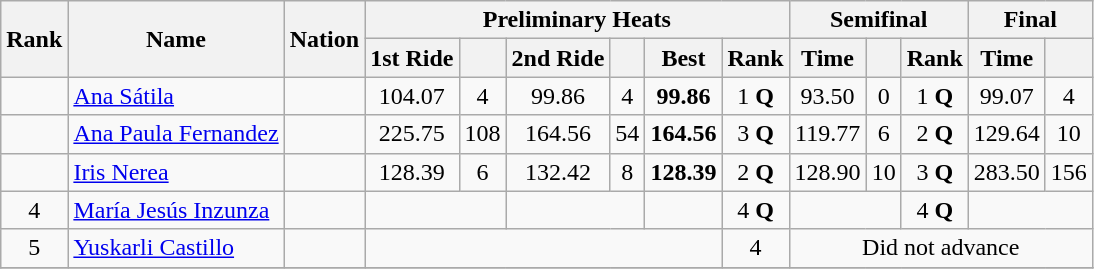<table class="wikitable" style="text-align:center">
<tr>
<th rowspan=2>Rank</th>
<th rowspan=2>Name</th>
<th rowspan=2>Nation</th>
<th colspan=6>Preliminary Heats</th>
<th colspan=3>Semifinal</th>
<th colspan=3>Final</th>
</tr>
<tr>
<th>1st Ride</th>
<th></th>
<th>2nd Ride</th>
<th></th>
<th>Best</th>
<th>Rank</th>
<th>Time</th>
<th></th>
<th>Rank</th>
<th>Time</th>
<th></th>
</tr>
<tr>
<td></td>
<td align=left><a href='#'>Ana Sátila</a></td>
<td align=left></td>
<td>104.07</td>
<td>4</td>
<td>99.86</td>
<td>4</td>
<td><strong>99.86</strong></td>
<td>1 <strong>Q</strong></td>
<td>93.50</td>
<td>0</td>
<td>1 <strong>Q</strong></td>
<td>99.07</td>
<td>4</td>
</tr>
<tr>
<td></td>
<td align=left><a href='#'>Ana Paula Fernandez</a></td>
<td align=left></td>
<td>225.75</td>
<td>108</td>
<td>164.56</td>
<td>54</td>
<td><strong>164.56</strong></td>
<td>3 <strong>Q</strong></td>
<td>119.77</td>
<td>6</td>
<td>2 <strong>Q</strong></td>
<td>129.64</td>
<td>10</td>
</tr>
<tr>
<td></td>
<td align=left><a href='#'>Iris Nerea</a></td>
<td align=left></td>
<td>128.39</td>
<td>6</td>
<td>132.42</td>
<td>8</td>
<td><strong>128.39</strong></td>
<td>2 <strong>Q</strong></td>
<td>128.90</td>
<td>10</td>
<td>3 <strong>Q</strong></td>
<td>283.50</td>
<td>156</td>
</tr>
<tr>
<td>4</td>
<td align=left><a href='#'>María Jesús Inzunza</a></td>
<td align=left></td>
<td colspan="2"></td>
<td colspan="2"></td>
<td></td>
<td>4 <strong>Q</strong></td>
<td colspan="2"></td>
<td>4 <strong>Q</strong></td>
<td colspan="2"></td>
</tr>
<tr>
<td>5</td>
<td align=left><a href='#'>Yuskarli Castillo</a></td>
<td align=left></td>
<td colspan="5"></td>
<td>4</td>
<td colspan="5">Did not advance</td>
</tr>
<tr>
</tr>
</table>
